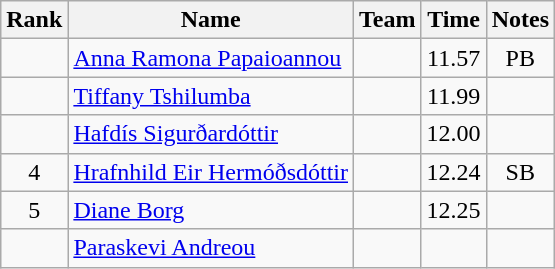<table class="wikitable sortable" style="text-align:center">
<tr>
<th>Rank</th>
<th>Name</th>
<th>Team</th>
<th>Time</th>
<th>Notes</th>
</tr>
<tr>
<td></td>
<td align="left"><a href='#'>Anna Ramona Papaioannou</a></td>
<td align=left></td>
<td>11.57</td>
<td>PB</td>
</tr>
<tr>
<td></td>
<td align="left"><a href='#'>Tiffany Tshilumba</a></td>
<td align=left></td>
<td>11.99</td>
<td></td>
</tr>
<tr>
<td></td>
<td align="left"><a href='#'>Hafdís Sigurðardóttir</a></td>
<td align=left></td>
<td>12.00</td>
<td></td>
</tr>
<tr>
<td>4</td>
<td align="left"><a href='#'>Hrafnhild Eir Hermóðsdóttir</a></td>
<td align=left></td>
<td>12.24</td>
<td>SB</td>
</tr>
<tr>
<td>5</td>
<td align="left"><a href='#'>Diane Borg</a></td>
<td align=left></td>
<td>12.25</td>
<td></td>
</tr>
<tr>
<td></td>
<td align="left"><a href='#'>Paraskevi Andreou</a></td>
<td align=left></td>
<td></td>
<td></td>
</tr>
</table>
